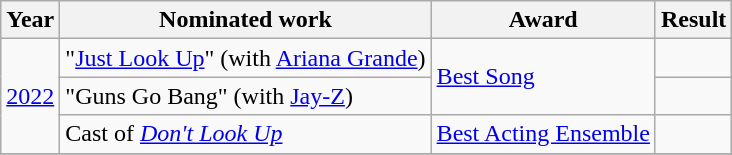<table class="wikitable">
<tr>
<th>Year</th>
<th>Nominated work</th>
<th>Award</th>
<th>Result</th>
</tr>
<tr>
<td scope="row" rowspan="3"><a href='#'>2022</a></td>
<td>"<a href='#'>Just Look Up</a>" (with <a href='#'>Ariana Grande</a>)</td>
<td rowspan="2"><a href='#'>Best Song</a></td>
<td></td>
</tr>
<tr>
<td>"Guns Go Bang" (with <a href='#'>Jay-Z</a>)</td>
<td></td>
</tr>
<tr>
<td>Cast of <em><a href='#'>Don't Look Up</a></em></td>
<td><a href='#'>Best Acting Ensemble</a></td>
<td></td>
</tr>
<tr>
</tr>
</table>
